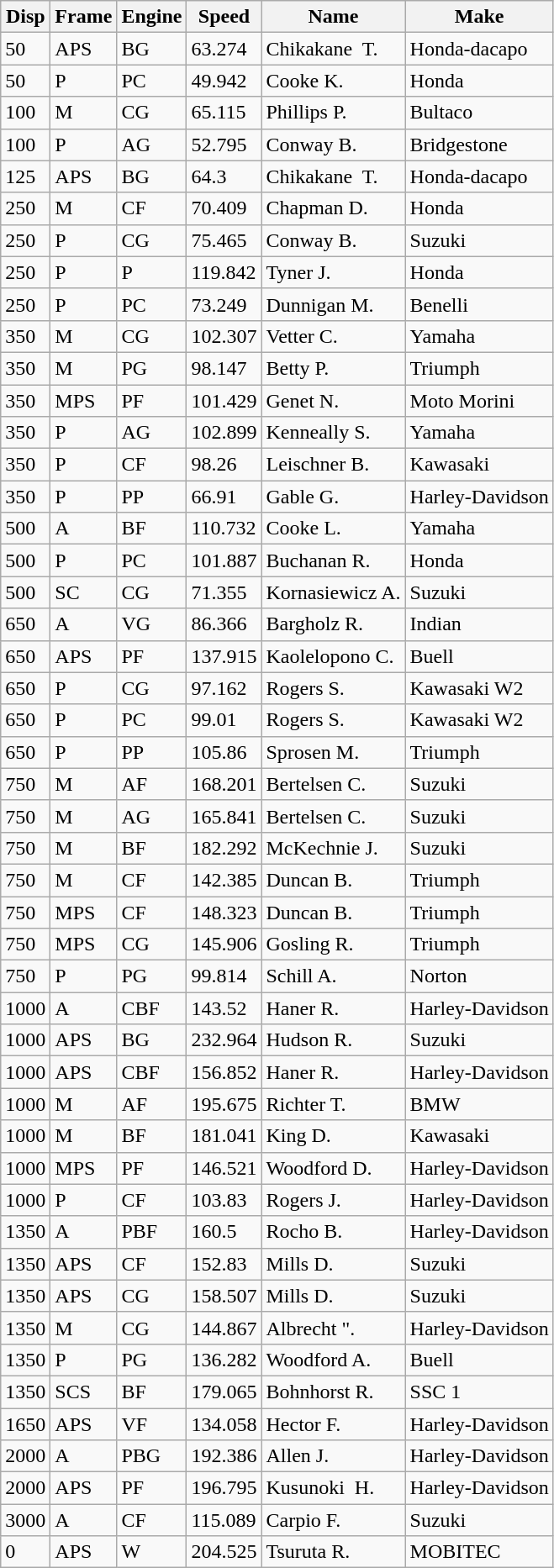<table class="wikitable">
<tr>
<th>Disp</th>
<th>Frame</th>
<th>Engine</th>
<th>Speed</th>
<th>Name</th>
<th>Make</th>
</tr>
<tr>
<td>50</td>
<td>APS</td>
<td>BG</td>
<td>63.274</td>
<td>Chikakane  T.</td>
<td>Honda-dacapo</td>
</tr>
<tr>
<td>50</td>
<td>P</td>
<td>PC</td>
<td>49.942</td>
<td>Cooke K.</td>
<td>Honda</td>
</tr>
<tr>
<td>100</td>
<td>M</td>
<td>CG</td>
<td>65.115</td>
<td>Phillips P.</td>
<td>Bultaco</td>
</tr>
<tr>
<td>100</td>
<td>P</td>
<td>AG</td>
<td>52.795</td>
<td>Conway B.</td>
<td>Bridgestone</td>
</tr>
<tr>
<td>125</td>
<td>APS</td>
<td>BG</td>
<td>64.3</td>
<td>Chikakane  T.</td>
<td>Honda-dacapo</td>
</tr>
<tr>
<td>250</td>
<td>M</td>
<td>CF</td>
<td>70.409</td>
<td>Chapman D.</td>
<td>Honda</td>
</tr>
<tr>
<td>250</td>
<td>P</td>
<td>CG</td>
<td>75.465</td>
<td>Conway B.</td>
<td>Suzuki</td>
</tr>
<tr>
<td>250</td>
<td>P</td>
<td>P</td>
<td>119.842</td>
<td>Tyner J.</td>
<td>Honda</td>
</tr>
<tr>
<td>250</td>
<td>P</td>
<td>PC</td>
<td>73.249</td>
<td>Dunnigan M.</td>
<td>Benelli</td>
</tr>
<tr>
<td>350</td>
<td>M</td>
<td>CG</td>
<td>102.307</td>
<td>Vetter C.</td>
<td>Yamaha</td>
</tr>
<tr>
<td>350</td>
<td>M</td>
<td>PG</td>
<td>98.147</td>
<td>Betty P.</td>
<td>Triumph</td>
</tr>
<tr>
<td>350</td>
<td>MPS</td>
<td>PF</td>
<td>101.429</td>
<td>Genet N.</td>
<td>Moto Morini</td>
</tr>
<tr>
<td>350</td>
<td>P</td>
<td>AG</td>
<td>102.899</td>
<td>Kenneally S.</td>
<td>Yamaha</td>
</tr>
<tr>
<td>350</td>
<td>P</td>
<td>CF</td>
<td>98.26</td>
<td>Leischner B.</td>
<td>Kawasaki</td>
</tr>
<tr>
<td>350</td>
<td>P</td>
<td>PP</td>
<td>66.91</td>
<td>Gable G.</td>
<td>Harley-Davidson</td>
</tr>
<tr>
<td>500</td>
<td>A</td>
<td>BF</td>
<td>110.732</td>
<td>Cooke L.</td>
<td>Yamaha</td>
</tr>
<tr>
<td>500</td>
<td>P</td>
<td>PC</td>
<td>101.887</td>
<td>Buchanan R.</td>
<td>Honda</td>
</tr>
<tr>
<td>500</td>
<td>SC</td>
<td>CG</td>
<td>71.355</td>
<td>Kornasiewicz A.</td>
<td>Suzuki</td>
</tr>
<tr>
<td>650</td>
<td>A</td>
<td>VG</td>
<td>86.366</td>
<td>Bargholz R.</td>
<td>Indian</td>
</tr>
<tr>
<td>650</td>
<td>APS</td>
<td>PF</td>
<td>137.915</td>
<td>Kaolelopono C.</td>
<td>Buell</td>
</tr>
<tr>
<td>650</td>
<td>P</td>
<td>CG</td>
<td>97.162</td>
<td>Rogers S.</td>
<td>Kawasaki W2</td>
</tr>
<tr>
<td>650</td>
<td>P</td>
<td>PC</td>
<td>99.01</td>
<td>Rogers S.</td>
<td>Kawasaki W2</td>
</tr>
<tr>
<td>650</td>
<td>P</td>
<td>PP</td>
<td>105.86</td>
<td>Sprosen M.</td>
<td>Triumph</td>
</tr>
<tr>
<td>750</td>
<td>M</td>
<td>AF</td>
<td>168.201</td>
<td>Bertelsen C.</td>
<td>Suzuki</td>
</tr>
<tr>
<td>750</td>
<td>M</td>
<td>AG</td>
<td>165.841</td>
<td>Bertelsen C.</td>
<td>Suzuki</td>
</tr>
<tr>
<td>750</td>
<td>M</td>
<td>BF</td>
<td>182.292</td>
<td>McKechnie J.</td>
<td>Suzuki</td>
</tr>
<tr>
<td>750</td>
<td>M</td>
<td>CF</td>
<td>142.385</td>
<td>Duncan B.</td>
<td>Triumph</td>
</tr>
<tr>
<td>750</td>
<td>MPS</td>
<td>CF</td>
<td>148.323</td>
<td>Duncan B.</td>
<td>Triumph</td>
</tr>
<tr>
<td>750</td>
<td>MPS</td>
<td>CG</td>
<td>145.906</td>
<td>Gosling R.</td>
<td>Triumph</td>
</tr>
<tr>
<td>750</td>
<td>P</td>
<td>PG</td>
<td>99.814</td>
<td>Schill A.</td>
<td>Norton</td>
</tr>
<tr>
<td>1000</td>
<td>A</td>
<td>CBF</td>
<td>143.52</td>
<td>Haner R.</td>
<td>Harley-Davidson</td>
</tr>
<tr>
<td>1000</td>
<td>APS</td>
<td>BG</td>
<td>232.964</td>
<td>Hudson R.</td>
<td>Suzuki</td>
</tr>
<tr>
<td>1000</td>
<td>APS</td>
<td>CBF</td>
<td>156.852</td>
<td>Haner R.</td>
<td>Harley-Davidson</td>
</tr>
<tr>
<td>1000</td>
<td>M</td>
<td>AF</td>
<td>195.675</td>
<td>Richter T.</td>
<td>BMW</td>
</tr>
<tr>
<td>1000</td>
<td>M</td>
<td>BF</td>
<td>181.041</td>
<td>King D.</td>
<td>Kawasaki</td>
</tr>
<tr>
<td>1000</td>
<td>MPS</td>
<td>PF</td>
<td>146.521</td>
<td>Woodford D.</td>
<td>Harley-Davidson</td>
</tr>
<tr>
<td>1000</td>
<td>P</td>
<td>CF</td>
<td>103.83</td>
<td>Rogers J.</td>
<td>Harley-Davidson</td>
</tr>
<tr>
<td>1350</td>
<td>A</td>
<td>PBF</td>
<td>160.5</td>
<td>Rocho B.</td>
<td>Harley-Davidson</td>
</tr>
<tr>
<td>1350</td>
<td>APS</td>
<td>CF</td>
<td>152.83</td>
<td>Mills D.</td>
<td>Suzuki</td>
</tr>
<tr>
<td>1350</td>
<td>APS</td>
<td>CG</td>
<td>158.507</td>
<td>Mills D.</td>
<td>Suzuki</td>
</tr>
<tr>
<td>1350</td>
<td>M</td>
<td>CG</td>
<td>144.867</td>
<td>Albrecht ".</td>
<td>Harley-Davidson</td>
</tr>
<tr>
<td>1350</td>
<td>P</td>
<td>PG</td>
<td>136.282</td>
<td>Woodford A.</td>
<td>Buell</td>
</tr>
<tr>
<td>1350</td>
<td>SCS</td>
<td>BF</td>
<td>179.065</td>
<td>Bohnhorst R.</td>
<td>SSC 1</td>
</tr>
<tr>
<td>1650</td>
<td>APS</td>
<td>VF</td>
<td>134.058</td>
<td>Hector F.</td>
<td>Harley-Davidson</td>
</tr>
<tr>
<td>2000</td>
<td>A</td>
<td>PBG</td>
<td>192.386</td>
<td>Allen J.</td>
<td>Harley-Davidson</td>
</tr>
<tr>
<td>2000</td>
<td>APS</td>
<td>PF</td>
<td>196.795</td>
<td>Kusunoki  H.</td>
<td>Harley-Davidson</td>
</tr>
<tr>
<td>3000</td>
<td>A</td>
<td>CF</td>
<td>115.089</td>
<td>Carpio F.</td>
<td>Suzuki</td>
</tr>
<tr>
<td>0</td>
<td>APS</td>
<td>W</td>
<td>204.525</td>
<td>Tsuruta R.</td>
<td>MOBITEC</td>
</tr>
</table>
